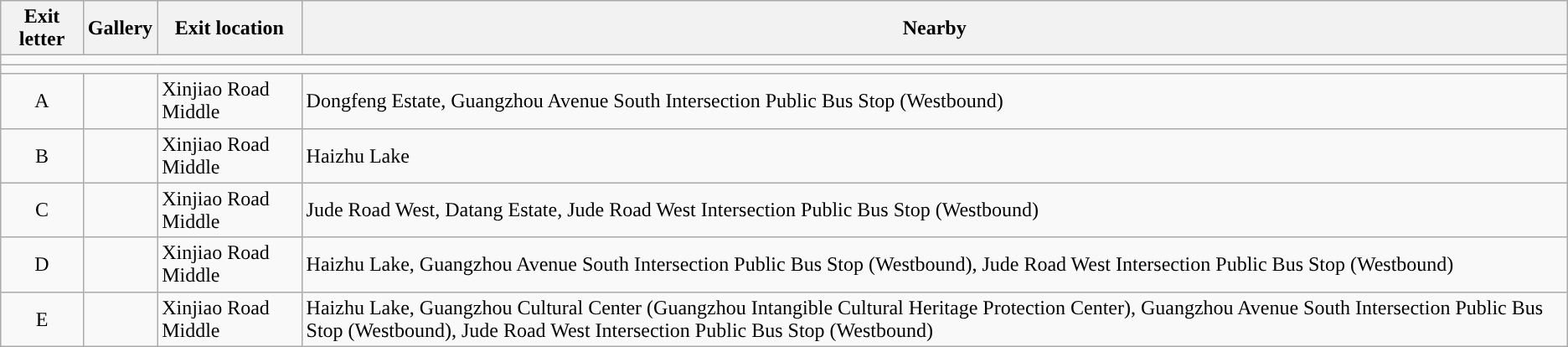<table class="wikitable">
<tr>
<th style="width:70px" colspan="2">Exit letter</th>
<th>Gallery</th>
<th>Exit location</th>
<th>Nearby</th>
</tr>
<tr style="background:#">
<td colspan = "6"></td>
</tr>
<tr style="background:#">
<td colspan = "6"></td>
</tr>
<tr>
<td align="center" colspan="2">A</td>
<td></td>
<td>Xinjiao Road Middle</td>
<td>Dongfeng Estate, Guangzhou Avenue South Intersection Public Bus Stop (Westbound)</td>
</tr>
<tr>
<td align="center" colspan="2">B</td>
<td></td>
<td>Xinjiao Road Middle</td>
<td>Haizhu Lake</td>
</tr>
<tr>
<td align="center" colspan="2">C</td>
<td></td>
<td>Xinjiao Road Middle</td>
<td>Jude Road West, Datang Estate, Jude Road West Intersection Public Bus Stop (Westbound)</td>
</tr>
<tr>
<td align="center" colspan="2">D</td>
<td></td>
<td>Xinjiao Road Middle</td>
<td>Haizhu Lake, Guangzhou Avenue South Intersection Public Bus Stop (Westbound), Jude Road West Intersection Public Bus Stop (Westbound)</td>
</tr>
<tr>
<td align="center" colspan="2">E</td>
<td></td>
<td>Xinjiao Road Middle</td>
<td>Haizhu Lake, Guangzhou Cultural Center (Guangzhou Intangible Cultural Heritage Protection Center), Guangzhou Avenue South Intersection Public Bus Stop (Westbound), Jude Road West Intersection Public Bus Stop (Westbound)</td>
</tr>
</table>
